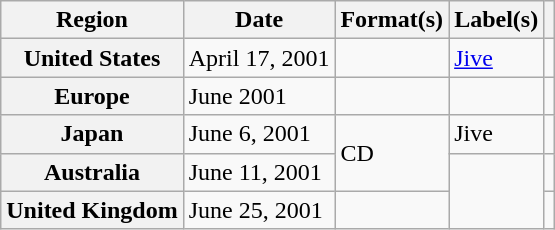<table class="wikitable plainrowheaders">
<tr>
<th scope="col">Region</th>
<th scope="col">Date</th>
<th scope="col">Format(s)</th>
<th scope="col">Label(s)</th>
<th scope="col"></th>
</tr>
<tr>
<th scope="row">United States</th>
<td>April 17, 2001</td>
<td></td>
<td><a href='#'>Jive</a></td>
<td></td>
</tr>
<tr>
<th scope="row">Europe</th>
<td>June 2001</td>
<td></td>
<td></td>
<td></td>
</tr>
<tr>
<th scope="row">Japan</th>
<td>June 6, 2001</td>
<td rowspan="2">CD</td>
<td>Jive</td>
<td></td>
</tr>
<tr>
<th scope="row">Australia</th>
<td>June 11, 2001</td>
<td rowspan="2"></td>
<td></td>
</tr>
<tr>
<th scope="row">United Kingdom</th>
<td>June 25, 2001</td>
<td></td>
<td></td>
</tr>
</table>
